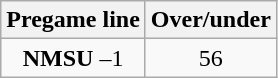<table class="wikitable">
<tr align="center">
<th style=>Pregame line</th>
<th style=>Over/under</th>
</tr>
<tr align="center">
<td><strong>NMSU</strong> –1</td>
<td>56</td>
</tr>
</table>
